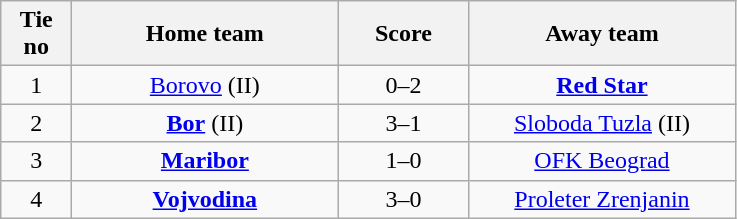<table class="wikitable" style="text-align: center">
<tr>
<th width=40>Tie no</th>
<th width=170>Home team</th>
<th width=80>Score</th>
<th width=170>Away team</th>
</tr>
<tr>
<td>1</td>
<td><a href='#'>Borovo</a> (II)</td>
<td>0–2</td>
<td><strong><a href='#'>Red Star</a></strong></td>
</tr>
<tr>
<td>2</td>
<td><strong><a href='#'>Bor</a></strong> (II)</td>
<td>3–1</td>
<td><a href='#'>Sloboda Tuzla</a> (II)</td>
</tr>
<tr>
<td>3</td>
<td><strong><a href='#'>Maribor</a></strong></td>
<td>1–0</td>
<td><a href='#'>OFK Beograd</a></td>
</tr>
<tr>
<td>4</td>
<td><strong><a href='#'>Vojvodina</a></strong></td>
<td>3–0</td>
<td><a href='#'>Proleter Zrenjanin</a></td>
</tr>
</table>
